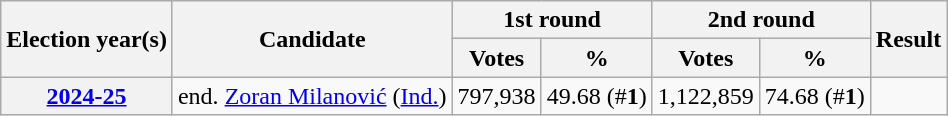<table class=wikitable style="text-align: center;">
<tr>
<th rowspan=2>Election year(s)</th>
<th rowspan=2>Candidate</th>
<th colspan=2>1st round</th>
<th colspan=2>2nd round</th>
<th rowspan=2>Result</th>
</tr>
<tr>
<th>Votes</th>
<th>%</th>
<th>Votes</th>
<th>%</th>
</tr>
<tr>
<th><a href='#'>2024-25</a></th>
<td>end. <a href='#'>Zoran Milanović</a> (<a href='#'>Ind.</a>)</td>
<td>797,938</td>
<td>49.68 (#<strong>1</strong>)</td>
<td>1,122,859</td>
<td>74.68 (#<strong>1</strong>)</td>
<td></td>
</tr>
</table>
